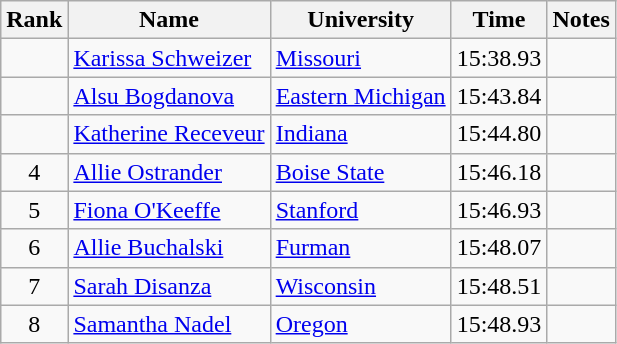<table class="wikitable sortable" style="text-align:center">
<tr>
<th>Rank</th>
<th>Name</th>
<th>University</th>
<th>Time</th>
<th>Notes</th>
</tr>
<tr>
<td></td>
<td align=left><a href='#'>Karissa Schweizer</a></td>
<td align=left><a href='#'>Missouri</a></td>
<td>15:38.93</td>
<td></td>
</tr>
<tr>
<td></td>
<td align=left><a href='#'>Alsu Bogdanova</a> </td>
<td align="left"><a href='#'>Eastern Michigan</a></td>
<td>15:43.84</td>
<td></td>
</tr>
<tr>
<td></td>
<td align=left><a href='#'>Katherine Receveur</a></td>
<td align="left"><a href='#'>Indiana</a></td>
<td>15:44.80</td>
<td></td>
</tr>
<tr>
<td>4</td>
<td align=left><a href='#'>Allie Ostrander</a></td>
<td align=left><a href='#'>Boise State</a></td>
<td>15:46.18</td>
<td></td>
</tr>
<tr>
<td>5</td>
<td align=left><a href='#'>Fiona O'Keeffe</a></td>
<td align="left"><a href='#'>Stanford</a></td>
<td>15:46.93</td>
<td></td>
</tr>
<tr>
<td>6</td>
<td align=left><a href='#'>Allie Buchalski</a></td>
<td align="left"><a href='#'>Furman</a></td>
<td>15:48.07</td>
<td></td>
</tr>
<tr>
<td>7</td>
<td align=left><a href='#'>Sarah Disanza</a></td>
<td align="left"><a href='#'>Wisconsin</a></td>
<td>15:48.51</td>
<td></td>
</tr>
<tr>
<td>8</td>
<td align=left><a href='#'>Samantha Nadel</a></td>
<td align="left"><a href='#'>Oregon</a></td>
<td>15:48.93</td>
<td></td>
</tr>
</table>
